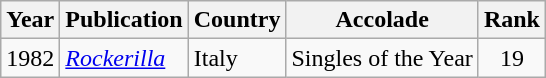<table class="wikitable">
<tr>
<th>Year</th>
<th>Publication</th>
<th>Country</th>
<th>Accolade</th>
<th>Rank</th>
</tr>
<tr>
<td>1982</td>
<td><em><a href='#'>Rockerilla</a></em></td>
<td>Italy</td>
<td>Singles of the Year</td>
<td style="text-align:center;">19</td>
</tr>
</table>
